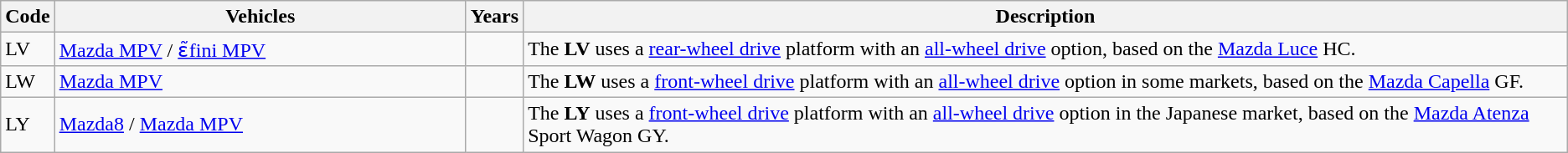<table class="wikitable">
<tr>
<th>Code</th>
<th style="width:20em">Vehicles</th>
<th>Years</th>
<th>Description</th>
</tr>
<tr>
<td>LV</td>
<td><a href='#'>Mazda MPV</a> / <a href='#'>ɛ̃fini MPV</a></td>
<td></td>
<td>The <strong>LV</strong> uses a <a href='#'>rear-wheel drive</a> platform with an <a href='#'>all-wheel drive</a> option, based on the <a href='#'>Mazda Luce</a> HC.</td>
</tr>
<tr>
<td>LW</td>
<td><a href='#'>Mazda MPV</a></td>
<td></td>
<td>The <strong>LW</strong> uses a <a href='#'>front-wheel drive</a> platform with an <a href='#'>all-wheel drive</a> option in some markets, based on the <a href='#'>Mazda Capella</a> GF.</td>
</tr>
<tr>
<td>LY</td>
<td><a href='#'>Mazda8</a> / <a href='#'>Mazda MPV</a></td>
<td></td>
<td>The <strong>LY</strong> uses a <a href='#'>front-wheel drive</a> platform with an <a href='#'>all-wheel drive</a> option in the Japanese market,  based on the <a href='#'>Mazda Atenza</a> Sport Wagon GY.</td>
</tr>
</table>
